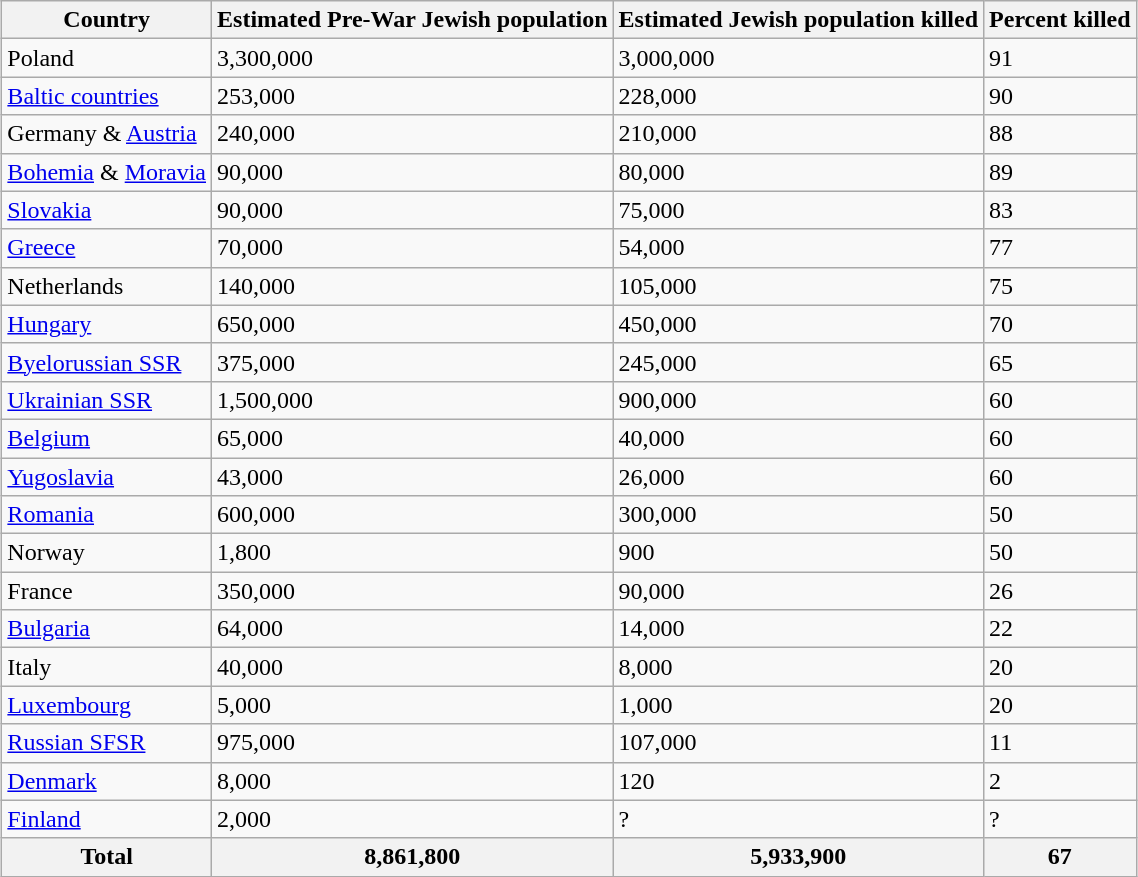<table class="sortable wikitable"  style="margin:1em auto;">
<tr>
<th>Country</th>
<th>Estimated Pre-War Jewish population</th>
<th>Estimated Jewish population killed</th>
<th>Percent killed</th>
</tr>
<tr>
<td>Poland</td>
<td>3,300,000</td>
<td>3,000,000</td>
<td>91</td>
</tr>
<tr>
<td><a href='#'>Baltic countries</a></td>
<td>253,000</td>
<td>228,000</td>
<td>90</td>
</tr>
<tr>
<td>Germany & <a href='#'>Austria</a></td>
<td>240,000</td>
<td>210,000</td>
<td>88</td>
</tr>
<tr>
<td><a href='#'>Bohemia</a> & <a href='#'>Moravia</a></td>
<td>90,000</td>
<td>80,000</td>
<td>89</td>
</tr>
<tr>
<td><a href='#'>Slovakia</a></td>
<td>90,000</td>
<td>75,000</td>
<td>83</td>
</tr>
<tr>
<td><a href='#'>Greece</a></td>
<td>70,000</td>
<td>54,000</td>
<td>77</td>
</tr>
<tr>
<td>Netherlands</td>
<td>140,000</td>
<td>105,000</td>
<td>75</td>
</tr>
<tr>
<td><a href='#'>Hungary</a></td>
<td>650,000</td>
<td>450,000</td>
<td>70</td>
</tr>
<tr>
<td><a href='#'>Byelorussian SSR</a></td>
<td>375,000</td>
<td>245,000</td>
<td>65</td>
</tr>
<tr>
<td><a href='#'>Ukrainian SSR</a></td>
<td>1,500,000</td>
<td>900,000</td>
<td>60</td>
</tr>
<tr>
<td><a href='#'>Belgium</a></td>
<td>65,000</td>
<td>40,000</td>
<td>60</td>
</tr>
<tr>
<td><a href='#'>Yugoslavia</a></td>
<td>43,000</td>
<td>26,000</td>
<td>60</td>
</tr>
<tr>
<td><a href='#'>Romania</a></td>
<td>600,000</td>
<td>300,000</td>
<td>50</td>
</tr>
<tr>
<td>Norway</td>
<td>1,800</td>
<td>900</td>
<td>50</td>
</tr>
<tr>
<td>France</td>
<td>350,000</td>
<td>90,000</td>
<td>26</td>
</tr>
<tr>
<td><a href='#'>Bulgaria</a></td>
<td>64,000</td>
<td>14,000</td>
<td>22</td>
</tr>
<tr>
<td>Italy</td>
<td>40,000</td>
<td>8,000</td>
<td>20</td>
</tr>
<tr>
<td><a href='#'>Luxembourg</a></td>
<td>5,000</td>
<td>1,000</td>
<td>20</td>
</tr>
<tr>
<td><a href='#'>Russian SFSR</a></td>
<td>975,000</td>
<td>107,000</td>
<td>11</td>
</tr>
<tr>
<td><a href='#'>Denmark</a></td>
<td>8,000</td>
<td>120</td>
<td>2</td>
</tr>
<tr>
<td><a href='#'>Finland</a></td>
<td>2,000</td>
<td>?</td>
<td>?</td>
</tr>
<tr>
<th>Total</th>
<th>8,861,800</th>
<th>5,933,900</th>
<th>67</th>
</tr>
</table>
